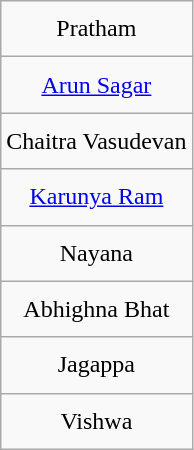<table class="wikitable sortable" style=" text-align:center; font-size:100%;  line-height:30px; width:auto;">
<tr>
<td>Pratham</td>
</tr>
<tr>
<td><a href='#'>Arun Sagar</a></td>
</tr>
<tr>
<td>Chaitra Vasudevan</td>
</tr>
<tr>
<td><a href='#'>Karunya Ram</a></td>
</tr>
<tr>
<td>Nayana</td>
</tr>
<tr>
<td>Abhighna Bhat</td>
</tr>
<tr>
<td>Jagappa</td>
</tr>
<tr>
<td>Vishwa</td>
</tr>
</table>
